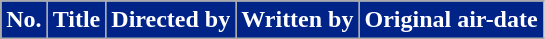<table class="wikitable plainrowheaders">
<tr style="color:white">
<th scope="col" style="background-color:#002387;">No.</th>
<th scope="col" style="background-color:#002387;">Title</th>
<th scope="col" style="background-color:#002387;">Directed by</th>
<th scope="col" style="background-color:#002387;">Written by</th>
<th scope="col" style="background-color:#002387;">Original air-date<br>




</th>
</tr>
</table>
